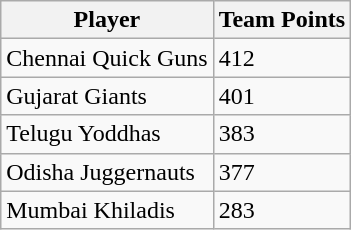<table class="wikitable">
<tr>
<th>Player</th>
<th>Team Points</th>
</tr>
<tr>
<td>Chennai Quick Guns</td>
<td>412</td>
</tr>
<tr>
<td>Gujarat Giants</td>
<td>401</td>
</tr>
<tr>
<td>Telugu Yoddhas</td>
<td>383</td>
</tr>
<tr>
<td>Odisha Juggernauts</td>
<td>377</td>
</tr>
<tr>
<td>Mumbai Khiladis</td>
<td>283</td>
</tr>
</table>
